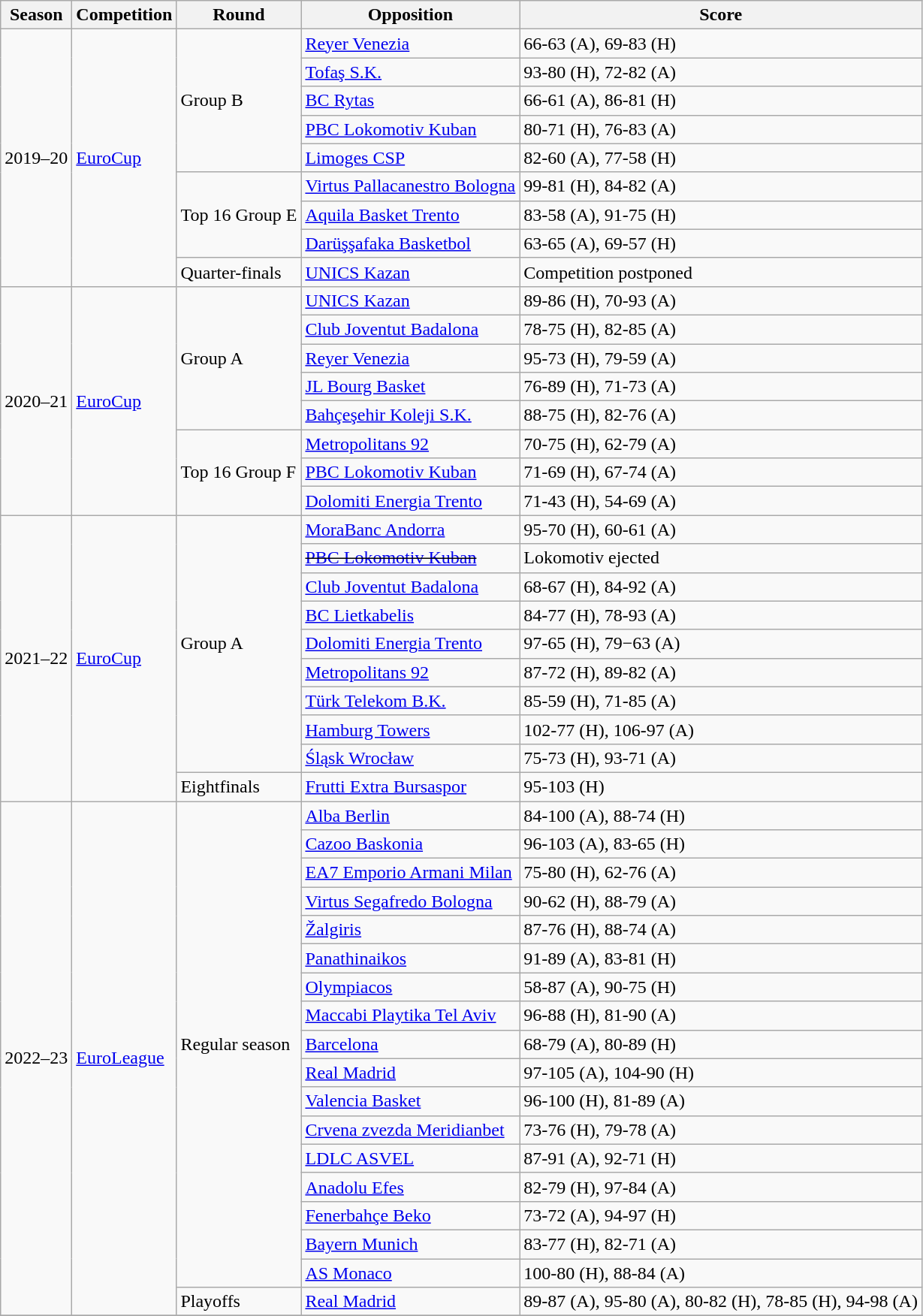<table class="wikitable">
<tr>
<th>Season</th>
<th>Competition</th>
<th>Round</th>
<th>Opposition</th>
<th>Score</th>
</tr>
<tr>
<td rowspan="9">2019–20</td>
<td rowspan="9"><a href='#'>EuroCup</a></td>
<td rowspan="5">Group B</td>
<td> <a href='#'>Reyer Venezia</a></td>
<td>66-63 (A), 69-83 (H)</td>
</tr>
<tr>
<td> <a href='#'>Tofaş S.K.</a></td>
<td>93-80 (H), 72-82 (A)</td>
</tr>
<tr>
<td> <a href='#'>BC Rytas</a></td>
<td>66-61 (A), 86-81 (H)</td>
</tr>
<tr>
<td> <a href='#'>PBC Lokomotiv Kuban</a></td>
<td>80-71 (H), 76-83 (A)</td>
</tr>
<tr>
<td> <a href='#'>Limoges CSP</a></td>
<td>82-60 (A), 77-58 (H)</td>
</tr>
<tr>
<td rowspan="3">Top 16 Group E</td>
<td> <a href='#'>Virtus Pallacanestro Bologna</a></td>
<td>99-81 (H), 84-82 (A)</td>
</tr>
<tr>
<td> <a href='#'>Aquila Basket Trento</a></td>
<td>83-58 (A), 91-75 (H)</td>
</tr>
<tr>
<td> <a href='#'>Darüşşafaka Basketbol</a></td>
<td>63-65 (A), 69-57 (H)</td>
</tr>
<tr>
<td>Quarter-finals</td>
<td> <a href='#'>UNICS Kazan</a></td>
<td>Competition postponed</td>
</tr>
<tr>
<td rowspan="8">2020–21</td>
<td rowspan="8"><a href='#'>EuroCup</a></td>
<td rowspan="5">Group A</td>
<td> <a href='#'>UNICS Kazan</a></td>
<td>89-86 (H), 70-93 (A)</td>
</tr>
<tr>
<td> <a href='#'>Club Joventut Badalona</a></td>
<td>78-75 (H), 82-85 (A)</td>
</tr>
<tr>
<td> <a href='#'>Reyer Venezia</a></td>
<td>95-73 (H), 79-59 (A)</td>
</tr>
<tr>
<td> <a href='#'>JL Bourg Basket</a></td>
<td>76-89 (H), 71-73 (A)</td>
</tr>
<tr>
<td> <a href='#'>Bahçeşehir Koleji S.K.</a></td>
<td>88-75 (H), 82-76 (A)</td>
</tr>
<tr>
<td rowspan="3">Top 16 Group F</td>
<td> <a href='#'>Metropolitans 92</a></td>
<td>70-75 (H), 62-79 (A)</td>
</tr>
<tr>
<td> <a href='#'>PBC Lokomotiv Kuban</a></td>
<td>71-69 (H), 67-74 (A)</td>
</tr>
<tr>
<td> <a href='#'>Dolomiti Energia Trento</a></td>
<td>71-43 (H), 54-69 (A)</td>
</tr>
<tr>
<td rowspan="10">2021–22</td>
<td rowspan="10"><a href='#'>EuroCup</a></td>
<td rowspan="9">Group A</td>
<td> <a href='#'>MoraBanc Andorra</a></td>
<td>95-70 (H), 60-61 (A)</td>
</tr>
<tr>
<td> <s><a href='#'>PBC Lokomotiv Kuban</a></s></td>
<td>Lokomotiv ejected</td>
</tr>
<tr>
<td> <a href='#'>Club Joventut Badalona</a></td>
<td>68-67 (H), 84-92 (A)</td>
</tr>
<tr>
<td> <a href='#'>BC Lietkabelis</a></td>
<td>84-77 (H), 78-93 (A)</td>
</tr>
<tr>
<td> <a href='#'>Dolomiti Energia Trento</a></td>
<td>97-65 (H), 79−63 (A)</td>
</tr>
<tr>
<td> <a href='#'>Metropolitans 92</a></td>
<td>87-72 (H), 89-82 (A)</td>
</tr>
<tr>
<td> <a href='#'>Türk Telekom B.K.</a></td>
<td>85-59 (H), 71-85 (A)</td>
</tr>
<tr>
<td> <a href='#'>Hamburg Towers</a></td>
<td>102-77 (H), 106-97 (A)</td>
</tr>
<tr>
<td> <a href='#'>Śląsk Wrocław</a></td>
<td>75-73 (H), 93-71 (A)</td>
</tr>
<tr>
<td>Eightfinals</td>
<td> <a href='#'>Frutti Extra Bursaspor</a></td>
<td>95-103 (H)</td>
</tr>
<tr>
<td rowspan="18">2022–23</td>
<td rowspan="18"><a href='#'>EuroLeague</a></td>
<td rowspan="17">Regular season</td>
<td> <a href='#'>Alba Berlin</a></td>
<td>84-100 (A), 88-74 (H)</td>
</tr>
<tr>
<td> <a href='#'>Cazoo Baskonia</a></td>
<td>96-103 (A), 83-65 (H)</td>
</tr>
<tr>
<td> <a href='#'>EA7 Emporio Armani Milan</a></td>
<td>75-80 (H), 62-76 (A)</td>
</tr>
<tr>
<td> <a href='#'>Virtus Segafredo Bologna</a></td>
<td>90-62 (H), 88-79 (A)</td>
</tr>
<tr>
<td> <a href='#'>Žalgiris</a></td>
<td>87-76 (H), 88-74 (A)</td>
</tr>
<tr>
<td> <a href='#'>Panathinaikos</a></td>
<td>91-89 (A), 83-81 (H)</td>
</tr>
<tr>
<td> <a href='#'>Olympiacos</a></td>
<td>58-87 (A), 90-75 (H)</td>
</tr>
<tr>
<td> <a href='#'>Maccabi Playtika Tel Aviv</a></td>
<td>96-88 (H), 81-90 (A)</td>
</tr>
<tr>
<td> <a href='#'>Barcelona</a></td>
<td>68-79 (A), 80-89 (H)</td>
</tr>
<tr>
<td> <a href='#'>Real Madrid</a></td>
<td>97-105 (A), 104-90 (H)</td>
</tr>
<tr>
<td> <a href='#'>Valencia Basket</a></td>
<td>96-100 (H), 81-89 (A)</td>
</tr>
<tr>
<td> <a href='#'>Crvena zvezda Meridianbet</a></td>
<td>73-76 (H), 79-78 (A)</td>
</tr>
<tr>
<td> <a href='#'>LDLC ASVEL</a></td>
<td>87-91 (A), 92-71 (H)</td>
</tr>
<tr>
<td> <a href='#'>Anadolu Efes</a></td>
<td>82-79 (H), 97-84 (A)</td>
</tr>
<tr>
<td> <a href='#'>Fenerbahçe Beko</a></td>
<td>73-72 (A), 94-97 (H)</td>
</tr>
<tr>
<td> <a href='#'>Bayern Munich</a></td>
<td>83-77 (H), 82-71 (A)</td>
</tr>
<tr>
<td> <a href='#'>AS Monaco</a></td>
<td>100-80 (H), 88-84 (A)</td>
</tr>
<tr>
<td>Playoffs</td>
<td> <a href='#'>Real Madrid</a></td>
<td>89-87 (A), 95-80 (A), 80-82 (H), 78-85 (H), 94-98 (A)</td>
</tr>
<tr>
</tr>
</table>
